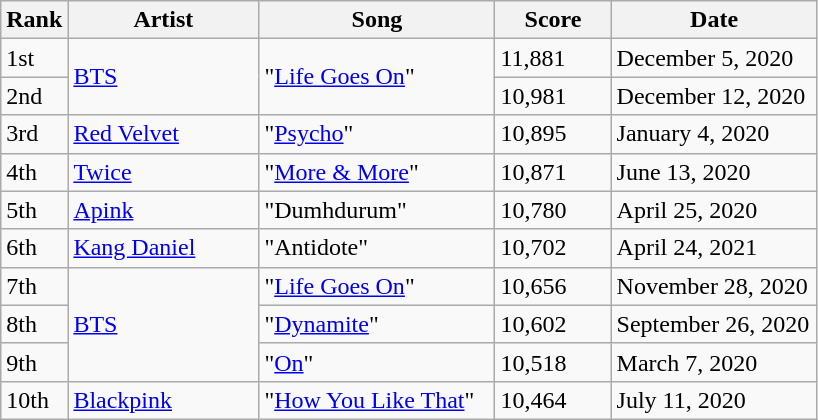<table class="wikitable">
<tr>
<th>Rank</th>
<th style="width:120px">Artist</th>
<th style="width:150px">Song</th>
<th style="width:70px">Score</th>
<th style="width:130px">Date</th>
</tr>
<tr>
<td>1st</td>
<td rowspan="2"><a href='#'>BTS</a></td>
<td rowspan="2">"<a href='#'>Life Goes On</a>"</td>
<td>11,881</td>
<td>December 5, 2020</td>
</tr>
<tr>
<td>2nd</td>
<td>10,981</td>
<td>December 12, 2020</td>
</tr>
<tr>
<td>3rd</td>
<td><a href='#'>Red Velvet</a></td>
<td>"<a href='#'>Psycho</a>"</td>
<td>10,895</td>
<td>January 4, 2020</td>
</tr>
<tr>
<td>4th</td>
<td><a href='#'>Twice</a></td>
<td>"<a href='#'>More & More</a>"</td>
<td>10,871</td>
<td>June 13, 2020</td>
</tr>
<tr>
<td>5th</td>
<td><a href='#'>Apink</a></td>
<td>"Dumhdurum"</td>
<td>10,780</td>
<td>April 25, 2020</td>
</tr>
<tr>
<td>6th</td>
<td><a href='#'>Kang Daniel</a></td>
<td>"Antidote"</td>
<td>10,702</td>
<td>April 24, 2021</td>
</tr>
<tr>
<td>7th</td>
<td rowspan="3"><a href='#'>BTS</a></td>
<td>"<a href='#'>Life Goes On</a>"</td>
<td>10,656</td>
<td>November 28, 2020</td>
</tr>
<tr>
<td>8th</td>
<td>"<a href='#'>Dynamite</a>"</td>
<td>10,602</td>
<td>September 26, 2020</td>
</tr>
<tr>
<td>9th</td>
<td>"<a href='#'>On</a>"</td>
<td>10,518</td>
<td>March 7, 2020</td>
</tr>
<tr>
<td>10th</td>
<td><a href='#'>Blackpink</a></td>
<td>"<a href='#'>How You Like That</a>"</td>
<td>10,464</td>
<td>July 11, 2020</td>
</tr>
</table>
